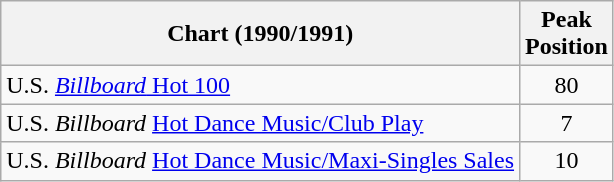<table class="wikitable">
<tr>
<th>Chart (1990/1991)</th>
<th>Peak<br>Position</th>
</tr>
<tr>
<td>U.S. <a href='#'><em>Billboard</em> Hot 100</a></td>
<td align="center">80</td>
</tr>
<tr>
<td>U.S. <em>Billboard</em> <a href='#'>Hot Dance Music/Club Play</a></td>
<td align="center">7</td>
</tr>
<tr>
<td>U.S. <em>Billboard</em> <a href='#'>Hot Dance Music/Maxi-Singles Sales</a></td>
<td align="center">10</td>
</tr>
</table>
